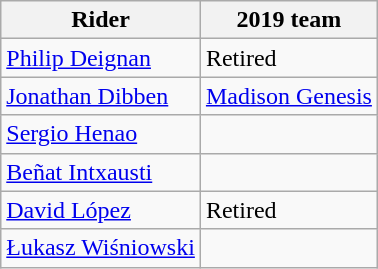<table class="wikitable">
<tr>
<th>Rider</th>
<th>2019 team</th>
</tr>
<tr>
<td><a href='#'>Philip Deignan</a></td>
<td>Retired</td>
</tr>
<tr>
<td><a href='#'>Jonathan Dibben</a></td>
<td><a href='#'>Madison Genesis</a></td>
</tr>
<tr>
<td><a href='#'>Sergio Henao</a></td>
<td></td>
</tr>
<tr>
<td><a href='#'>Beñat Intxausti</a></td>
<td></td>
</tr>
<tr>
<td><a href='#'>David López</a></td>
<td>Retired</td>
</tr>
<tr>
<td><a href='#'>Łukasz Wiśniowski</a></td>
<td></td>
</tr>
</table>
